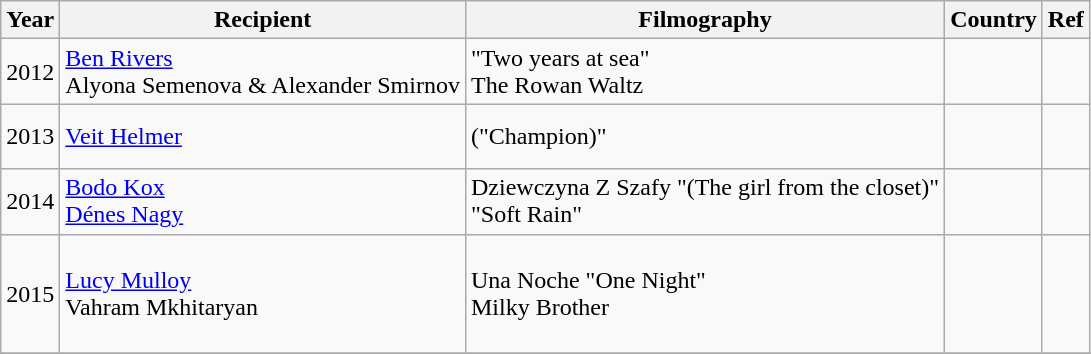<table class="wikitable unsortable">
<tr>
<th>Year</th>
<th>Recipient</th>
<th>Filmography</th>
<th>Country</th>
<th>Ref</th>
</tr>
<tr>
<td>2012</td>
<td><a href='#'>Ben Rivers</a><br>Alyona Semenova & Alexander Smirnov</td>
<td>"Two years at sea"<br>The Rowan Waltz</td>
<td><br></td>
<td></td>
</tr>
<tr>
<td>2013</td>
<td><a href='#'>Veit Helmer</a></td>
<td> ("Champion)"</td>
<td><br><br></td>
<td></td>
</tr>
<tr>
<td>2014</td>
<td><a href='#'>Bodo Kox</a><br><a href='#'>Dénes Nagy</a></td>
<td>Dziewczyna Z Szafy "(The girl from the closet)"<br>"Soft Rain"</td>
<td><br><br></td>
<td></td>
</tr>
<tr>
<td>2015</td>
<td><a href='#'>Lucy Mulloy</a><br>Vahram Mkhitaryan</td>
<td>Una Noche "One Night"<br>Milky Brother</td>
<td><br><br><br><br></td>
<td></td>
</tr>
<tr>
</tr>
</table>
